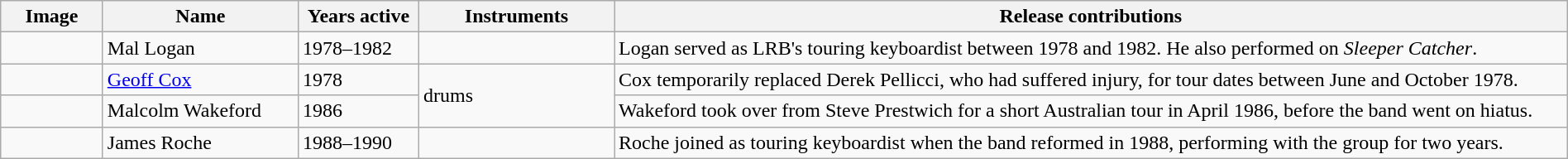<table class="wikitable" border="1" width=100%>
<tr>
<th width="75">Image</th>
<th width="150">Name</th>
<th width="90">Years active</th>
<th width="150">Instruments</th>
<th>Release contributions</th>
</tr>
<tr>
<td></td>
<td>Mal Logan</td>
<td>1978–1982</td>
<td></td>
<td>Logan served as LRB's touring keyboardist between 1978 and 1982. He also performed on <em>Sleeper Catcher</em>.</td>
</tr>
<tr>
<td></td>
<td><a href='#'>Geoff Cox</a></td>
<td>1978 </td>
<td rowspan="2">drums</td>
<td>Cox temporarily replaced Derek Pellicci, who had suffered injury, for tour dates between June and October 1978.</td>
</tr>
<tr>
<td></td>
<td>Malcolm Wakeford</td>
<td>1986</td>
<td>Wakeford took over from Steve Prestwich for a short Australian tour in April 1986, before the band went on hiatus.</td>
</tr>
<tr>
<td></td>
<td>James Roche</td>
<td>1988–1990</td>
<td rowspan="3"></td>
<td>Roche joined as touring keyboardist when the band reformed in 1988, performing with the group for two years.</td>
</tr>
</table>
